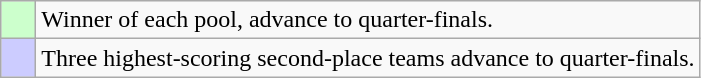<table class="wikitable">
<tr>
<td bgcolor="#ccffcc">    </td>
<td>Winner of each pool, advance to quarter-finals.</td>
</tr>
<tr>
<td bgcolor="#ccccff">    </td>
<td>Three highest-scoring second-place teams advance to quarter-finals.</td>
</tr>
</table>
